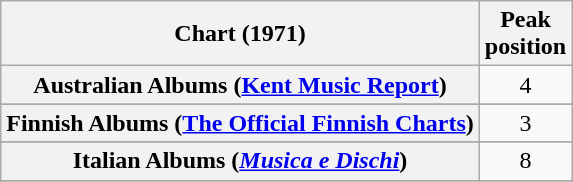<table class="wikitable sortable plainrowheaders">
<tr>
<th>Chart (1971)</th>
<th>Peak<br>position</th>
</tr>
<tr>
<th scope="row">Australian Albums (<a href='#'>Kent Music Report</a>)</th>
<td align="center">4</td>
</tr>
<tr>
</tr>
<tr>
</tr>
<tr>
<th scope="row">Finnish Albums (<a href='#'>The Official Finnish Charts</a>)</th>
<td align="center">3</td>
</tr>
<tr>
</tr>
<tr>
<th scope="row">Italian Albums (<em><a href='#'>Musica e Dischi</a></em>)</th>
<td align="center">8</td>
</tr>
<tr>
</tr>
<tr>
</tr>
<tr>
</tr>
</table>
